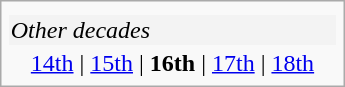<table class="infobox" width=230>
<tr>
<td></td>
</tr>
<tr style="background-color:#f3f3f3">
<td><em>Other decades</em></td>
</tr>
<tr>
<td align="center"><a href='#'>14th</a> | <a href='#'>15th</a> | <strong>16th</strong> | <a href='#'>17th</a> | <a href='#'>18th</a></td>
</tr>
</table>
